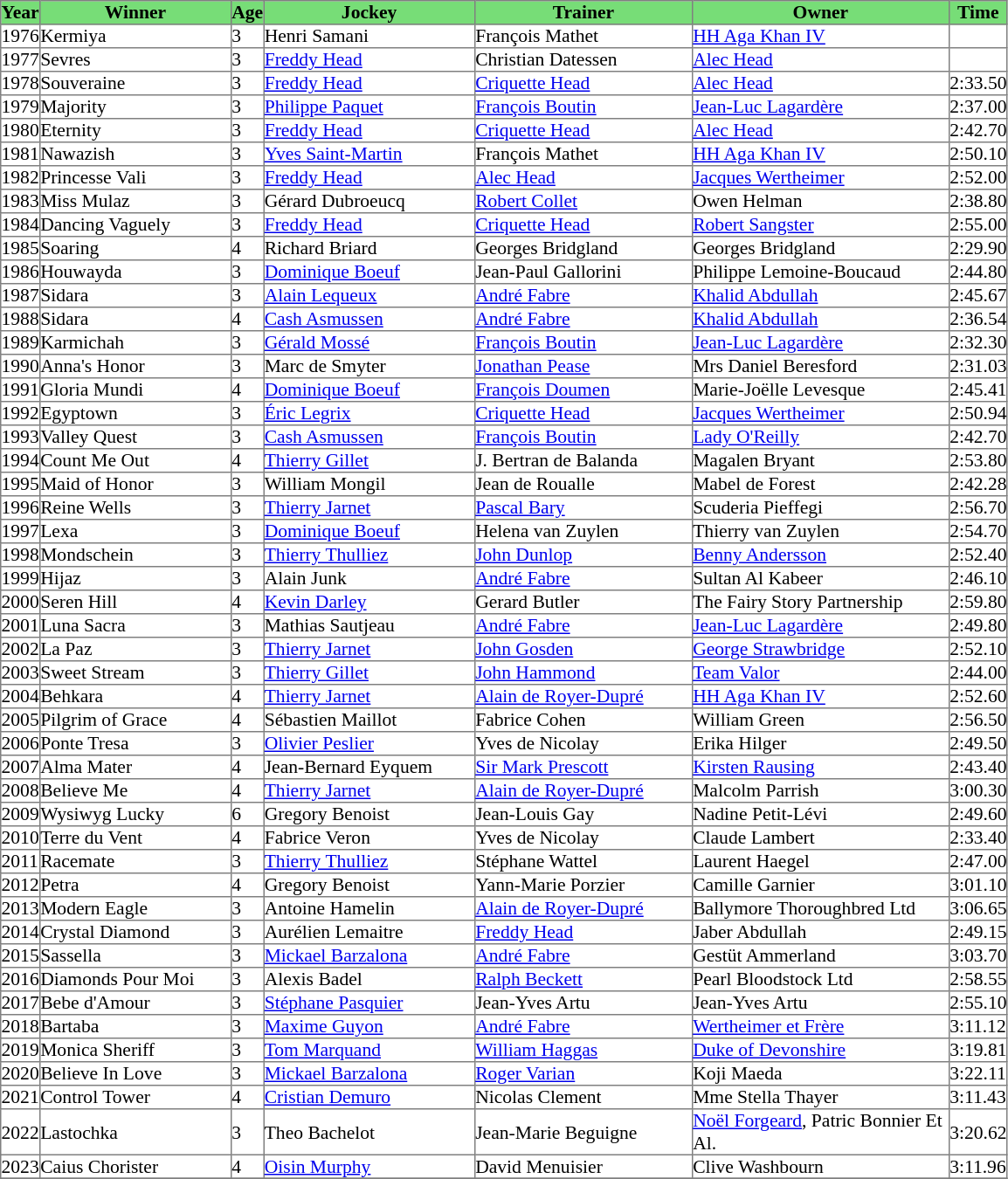<table class = "sortable" | border="1" cellpadding="0" style="border-collapse: collapse; font-size:90%">
<tr bgcolor="#77dd77" align="center">
<th>Year</th>
<th>Winner</th>
<th>Age</th>
<th>Jockey</th>
<th>Trainer</th>
<th>Owner</th>
<th>Time</th>
</tr>
<tr>
<td>1976</td>
<td width=145px>Kermiya</td>
<td>3</td>
<td width=160px>Henri Samani</td>
<td width=165px>François Mathet</td>
<td width=195px><a href='#'>HH Aga Khan IV</a></td>
<td></td>
</tr>
<tr>
<td>1977</td>
<td>Sevres</td>
<td>3</td>
<td><a href='#'>Freddy Head</a></td>
<td>Christian Datessen</td>
<td><a href='#'>Alec Head</a></td>
<td></td>
</tr>
<tr>
<td>1978</td>
<td>Souveraine</td>
<td>3</td>
<td><a href='#'>Freddy Head</a></td>
<td><a href='#'>Criquette Head</a></td>
<td><a href='#'>Alec Head</a></td>
<td>2:33.50</td>
</tr>
<tr>
<td>1979</td>
<td>Majority</td>
<td>3</td>
<td><a href='#'>Philippe Paquet</a></td>
<td><a href='#'>François Boutin</a></td>
<td><a href='#'>Jean-Luc Lagardère</a></td>
<td>2:37.00</td>
</tr>
<tr>
<td>1980</td>
<td>Eternity</td>
<td>3</td>
<td><a href='#'>Freddy Head</a></td>
<td><a href='#'>Criquette Head</a></td>
<td><a href='#'>Alec Head</a></td>
<td>2:42.70</td>
</tr>
<tr>
<td>1981</td>
<td>Nawazish</td>
<td>3</td>
<td><a href='#'>Yves Saint-Martin</a></td>
<td>François Mathet</td>
<td><a href='#'>HH Aga Khan IV</a></td>
<td>2:50.10</td>
</tr>
<tr>
<td>1982</td>
<td>Princesse Vali</td>
<td>3</td>
<td><a href='#'>Freddy Head</a></td>
<td><a href='#'>Alec Head</a></td>
<td><a href='#'>Jacques Wertheimer</a></td>
<td>2:52.00</td>
</tr>
<tr>
<td>1983</td>
<td>Miss Mulaz</td>
<td>3</td>
<td>Gérard Dubroeucq</td>
<td><a href='#'>Robert Collet</a></td>
<td>Owen Helman</td>
<td>2:38.80</td>
</tr>
<tr>
<td>1984</td>
<td>Dancing Vaguely</td>
<td>3</td>
<td><a href='#'>Freddy Head</a></td>
<td><a href='#'>Criquette Head</a></td>
<td><a href='#'>Robert Sangster</a></td>
<td>2:55.00</td>
</tr>
<tr>
<td>1985</td>
<td>Soaring</td>
<td>4</td>
<td>Richard Briard</td>
<td>Georges Bridgland</td>
<td>Georges Bridgland</td>
<td>2:29.90</td>
</tr>
<tr>
<td>1986</td>
<td>Houwayda</td>
<td>3</td>
<td><a href='#'>Dominique Boeuf</a></td>
<td>Jean-Paul Gallorini</td>
<td>Philippe Lemoine-Boucaud</td>
<td>2:44.80</td>
</tr>
<tr>
<td>1987</td>
<td>Sidara</td>
<td>3</td>
<td><a href='#'>Alain Lequeux</a></td>
<td><a href='#'>André Fabre</a></td>
<td><a href='#'>Khalid Abdullah</a></td>
<td>2:45.67</td>
</tr>
<tr>
<td>1988</td>
<td>Sidara</td>
<td>4</td>
<td><a href='#'>Cash Asmussen</a></td>
<td><a href='#'>André Fabre</a></td>
<td><a href='#'>Khalid Abdullah</a></td>
<td>2:36.54</td>
</tr>
<tr>
<td>1989</td>
<td>Karmichah</td>
<td>3</td>
<td><a href='#'>Gérald Mossé</a></td>
<td><a href='#'>François Boutin</a></td>
<td><a href='#'>Jean-Luc Lagardère</a></td>
<td>2:32.30</td>
</tr>
<tr>
<td>1990</td>
<td>Anna's Honor</td>
<td>3</td>
<td>Marc de Smyter</td>
<td><a href='#'>Jonathan Pease</a></td>
<td>Mrs Daniel Beresford</td>
<td>2:31.03</td>
</tr>
<tr>
<td>1991</td>
<td>Gloria Mundi</td>
<td>4</td>
<td><a href='#'>Dominique Boeuf</a></td>
<td><a href='#'>François Doumen</a></td>
<td>Marie-Joëlle Levesque</td>
<td>2:45.41</td>
</tr>
<tr>
<td>1992</td>
<td>Egyptown</td>
<td>3</td>
<td><a href='#'>Éric Legrix</a></td>
<td><a href='#'>Criquette Head</a></td>
<td><a href='#'>Jacques Wertheimer</a></td>
<td>2:50.94</td>
</tr>
<tr>
<td>1993</td>
<td>Valley Quest</td>
<td>3</td>
<td><a href='#'>Cash Asmussen</a></td>
<td><a href='#'>François Boutin</a></td>
<td><a href='#'>Lady O'Reilly</a></td>
<td>2:42.70</td>
</tr>
<tr>
<td>1994</td>
<td>Count Me Out</td>
<td>4</td>
<td><a href='#'>Thierry Gillet</a></td>
<td>J. Bertran de Balanda </td>
<td>Magalen Bryant</td>
<td>2:53.80</td>
</tr>
<tr>
<td>1995</td>
<td>Maid of Honor</td>
<td>3</td>
<td>William Mongil</td>
<td>Jean de Roualle</td>
<td>Mabel de Forest</td>
<td>2:42.28</td>
</tr>
<tr>
<td>1996</td>
<td>Reine Wells</td>
<td>3</td>
<td><a href='#'>Thierry Jarnet</a></td>
<td><a href='#'>Pascal Bary</a></td>
<td>Scuderia Pieffegi</td>
<td>2:56.70</td>
</tr>
<tr>
<td>1997</td>
<td>Lexa</td>
<td>3</td>
<td><a href='#'>Dominique Boeuf</a></td>
<td>Helena van Zuylen</td>
<td>Thierry van Zuylen</td>
<td>2:54.70</td>
</tr>
<tr>
<td>1998</td>
<td>Mondschein</td>
<td>3</td>
<td><a href='#'>Thierry Thulliez</a></td>
<td><a href='#'>John Dunlop</a></td>
<td><a href='#'>Benny Andersson</a></td>
<td>2:52.40</td>
</tr>
<tr>
<td>1999</td>
<td>Hijaz</td>
<td>3</td>
<td>Alain Junk</td>
<td><a href='#'>André Fabre</a></td>
<td>Sultan Al Kabeer</td>
<td>2:46.10</td>
</tr>
<tr>
<td>2000</td>
<td>Seren Hill</td>
<td>4</td>
<td><a href='#'>Kevin Darley</a></td>
<td>Gerard Butler</td>
<td>The Fairy Story Partnership</td>
<td>2:59.80</td>
</tr>
<tr>
<td>2001</td>
<td>Luna Sacra</td>
<td>3</td>
<td>Mathias Sautjeau</td>
<td><a href='#'>André Fabre</a></td>
<td><a href='#'>Jean-Luc Lagardère</a></td>
<td>2:49.80</td>
</tr>
<tr>
<td>2002</td>
<td>La Paz </td>
<td>3</td>
<td><a href='#'>Thierry Jarnet</a></td>
<td><a href='#'>John Gosden</a></td>
<td><a href='#'>George Strawbridge</a></td>
<td>2:52.10</td>
</tr>
<tr>
<td>2003</td>
<td>Sweet Stream</td>
<td>3</td>
<td><a href='#'>Thierry Gillet</a></td>
<td><a href='#'>John Hammond</a></td>
<td><a href='#'>Team Valor</a></td>
<td>2:44.00</td>
</tr>
<tr>
<td>2004</td>
<td>Behkara</td>
<td>4</td>
<td><a href='#'>Thierry Jarnet</a></td>
<td><a href='#'>Alain de Royer-Dupré</a></td>
<td><a href='#'>HH Aga Khan IV</a></td>
<td>2:52.60</td>
</tr>
<tr>
<td>2005</td>
<td>Pilgrim of Grace</td>
<td>4</td>
<td>Sébastien Maillot</td>
<td>Fabrice Cohen</td>
<td>William Green</td>
<td>2:56.50</td>
</tr>
<tr>
<td>2006</td>
<td>Ponte Tresa</td>
<td>3</td>
<td><a href='#'>Olivier Peslier</a></td>
<td>Yves de Nicolay</td>
<td>Erika Hilger</td>
<td>2:49.50</td>
</tr>
<tr>
<td>2007</td>
<td>Alma Mater</td>
<td>4</td>
<td>Jean-Bernard Eyquem</td>
<td><a href='#'>Sir Mark Prescott</a></td>
<td><a href='#'>Kirsten Rausing</a></td>
<td>2:43.40</td>
</tr>
<tr>
<td>2008</td>
<td>Believe Me</td>
<td>4</td>
<td><a href='#'>Thierry Jarnet</a></td>
<td><a href='#'>Alain de Royer-Dupré</a></td>
<td>Malcolm Parrish</td>
<td>3:00.30</td>
</tr>
<tr>
<td>2009</td>
<td>Wysiwyg Lucky</td>
<td>6</td>
<td>Gregory Benoist</td>
<td>Jean-Louis Gay</td>
<td>Nadine Petit-Lévi</td>
<td>2:49.60</td>
</tr>
<tr>
<td>2010</td>
<td>Terre du Vent</td>
<td>4</td>
<td>Fabrice Veron</td>
<td>Yves de Nicolay</td>
<td>Claude Lambert</td>
<td>2:33.40</td>
</tr>
<tr>
<td>2011</td>
<td>Racemate</td>
<td>3</td>
<td><a href='#'>Thierry Thulliez</a></td>
<td>Stéphane Wattel</td>
<td>Laurent Haegel</td>
<td>2:47.00</td>
</tr>
<tr>
<td>2012</td>
<td>Petra</td>
<td>4</td>
<td>Gregory Benoist</td>
<td>Yann-Marie Porzier</td>
<td>Camille Garnier</td>
<td>3:01.10</td>
</tr>
<tr>
<td>2013</td>
<td>Modern Eagle</td>
<td>3</td>
<td>Antoine Hamelin</td>
<td><a href='#'>Alain de Royer-Dupré</a></td>
<td>Ballymore Thoroughbred Ltd</td>
<td>3:06.65</td>
</tr>
<tr>
<td>2014</td>
<td>Crystal Diamond</td>
<td>3</td>
<td>Aurélien Lemaitre</td>
<td><a href='#'>Freddy Head</a></td>
<td>Jaber Abdullah</td>
<td>2:49.15</td>
</tr>
<tr>
<td>2015</td>
<td>Sassella</td>
<td>3</td>
<td><a href='#'>Mickael Barzalona</a></td>
<td><a href='#'>André Fabre</a></td>
<td>Gestüt Ammerland</td>
<td>3:03.70</td>
</tr>
<tr>
<td>2016</td>
<td>Diamonds Pour Moi</td>
<td>3</td>
<td>Alexis Badel</td>
<td><a href='#'>Ralph Beckett</a></td>
<td>Pearl Bloodstock Ltd</td>
<td>2:58.55</td>
</tr>
<tr>
<td>2017</td>
<td>Bebe d'Amour</td>
<td>3</td>
<td><a href='#'>Stéphane Pasquier</a></td>
<td>Jean-Yves Artu</td>
<td>Jean-Yves Artu</td>
<td>2:55.10</td>
</tr>
<tr>
<td>2018</td>
<td>Bartaba</td>
<td>3</td>
<td><a href='#'>Maxime Guyon</a></td>
<td><a href='#'>André Fabre</a></td>
<td><a href='#'>Wertheimer et Frère</a></td>
<td>3:11.12</td>
</tr>
<tr>
<td>2019</td>
<td>Monica Sheriff</td>
<td>3</td>
<td><a href='#'>Tom Marquand</a></td>
<td><a href='#'>William Haggas</a></td>
<td><a href='#'>Duke of Devonshire</a></td>
<td>3:19.81</td>
</tr>
<tr>
<td>2020</td>
<td>Believe In Love</td>
<td>3</td>
<td><a href='#'>Mickael Barzalona</a></td>
<td><a href='#'>Roger Varian</a></td>
<td>Koji Maeda</td>
<td>3:22.11</td>
</tr>
<tr>
<td>2021</td>
<td>Control Tower</td>
<td>4</td>
<td><a href='#'>Cristian Demuro</a></td>
<td>Nicolas Clement</td>
<td>Mme Stella Thayer</td>
<td>3:11.43</td>
</tr>
<tr>
<td>2022</td>
<td>Lastochka</td>
<td>3</td>
<td>Theo Bachelot</td>
<td>Jean-Marie Beguigne</td>
<td><a href='#'>Noël Forgeard</a>, Patric Bonnier Et Al.</td>
<td>3:20.62</td>
</tr>
<tr>
<td>2023</td>
<td>Caius Chorister</td>
<td>4</td>
<td><a href='#'>Oisin Murphy</a></td>
<td>David Menuisier</td>
<td>Clive Washbourn</td>
<td>3:11.96</td>
</tr>
<tr>
</tr>
</table>
